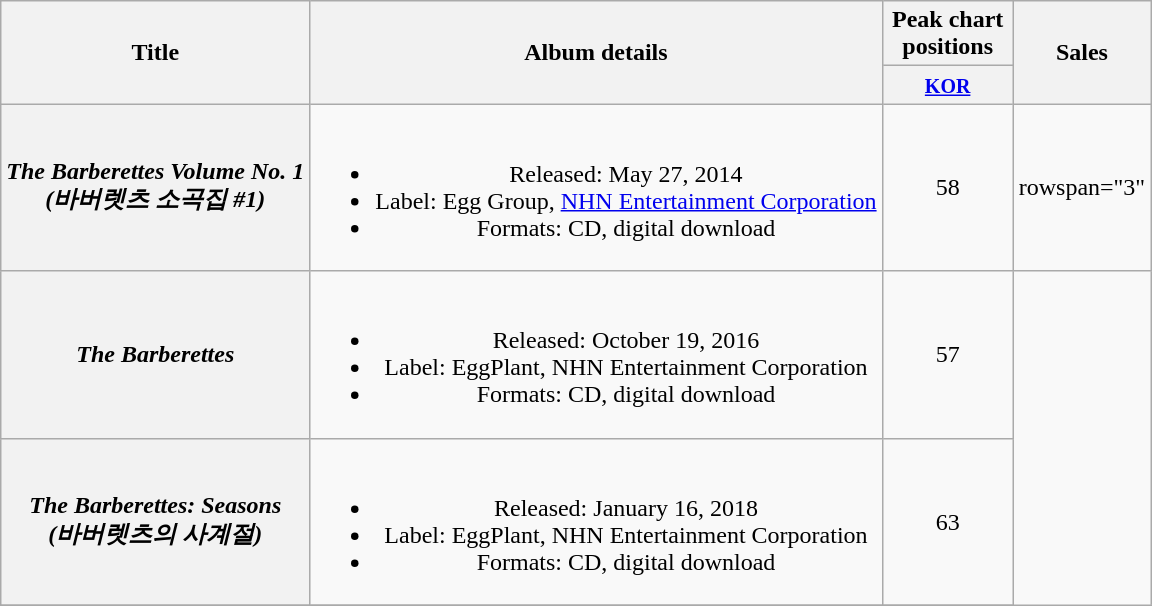<table class="wikitable plainrowheaders" style="text-align:center;">
<tr>
<th scope="col" rowspan="2">Title</th>
<th scope="col" rowspan="2">Album details</th>
<th scope="col" colspan="1" style="width:5em;">Peak chart positions</th>
<th scope="col" rowspan="2">Sales</th>
</tr>
<tr>
<th><small><a href='#'>KOR</a></small><br></th>
</tr>
<tr>
<th scope="row"><em>The Barberettes Volume No. 1<br>(바버렛츠 소곡집 #1)</em></th>
<td><br><ul><li>Released: May 27, 2014</li><li>Label: Egg Group, <a href='#'>NHN Entertainment Corporation</a></li><li>Formats: CD, digital download</li></ul></td>
<td>58</td>
<td>rowspan="3" </td>
</tr>
<tr>
<th scope="row"><em>The Barberettes</em></th>
<td><br><ul><li>Released: October 19, 2016</li><li>Label: EggPlant, NHN Entertainment Corporation</li><li>Formats: CD, digital download</li></ul></td>
<td>57</td>
</tr>
<tr>
<th scope="row"><em>The Barberettes: Seasons<br>(바버렛츠의 사계절)</em></th>
<td><br><ul><li>Released: January 16, 2018</li><li>Label: EggPlant, NHN Entertainment Corporation</li><li>Formats: CD, digital download</li></ul></td>
<td>63</td>
</tr>
<tr>
</tr>
</table>
